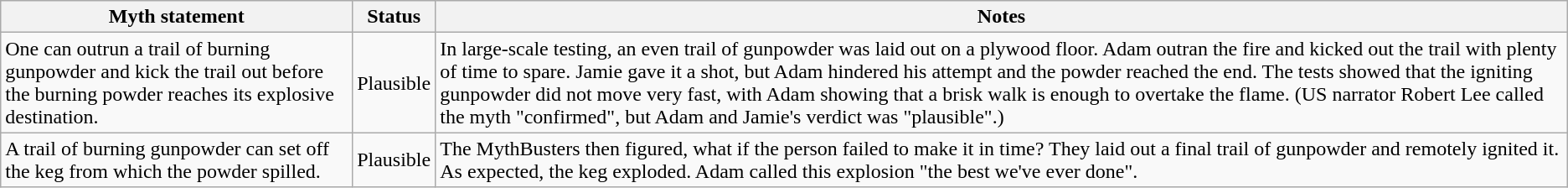<table class="wikitable plainrowheaders">
<tr>
<th>Myth statement</th>
<th>Status</th>
<th>Notes</th>
</tr>
<tr>
<td>One can outrun a trail of burning gunpowder and kick the trail out before the burning powder reaches its explosive destination.</td>
<td><span>Plausible</span></td>
<td>In large-scale testing, an even trail of gunpowder was laid out on a plywood floor. Adam outran the fire and kicked out the trail with plenty of time to spare. Jamie gave it a shot, but Adam hindered his attempt and the powder reached the end. The tests showed that the igniting gunpowder did not move very fast, with Adam showing that a brisk walk is enough to overtake the flame. (US narrator Robert Lee called the myth "confirmed", but Adam and Jamie's verdict was "plausible".)</td>
</tr>
<tr>
<td>A trail of burning gunpowder can set off the keg from which the powder spilled.</td>
<td><span>Plausible</span></td>
<td>The MythBusters then figured, what if the person failed to make it in time? They laid out a final trail of gunpowder and remotely ignited it. As expected, the keg exploded. Adam called this explosion "the best we've ever done".</td>
</tr>
</table>
